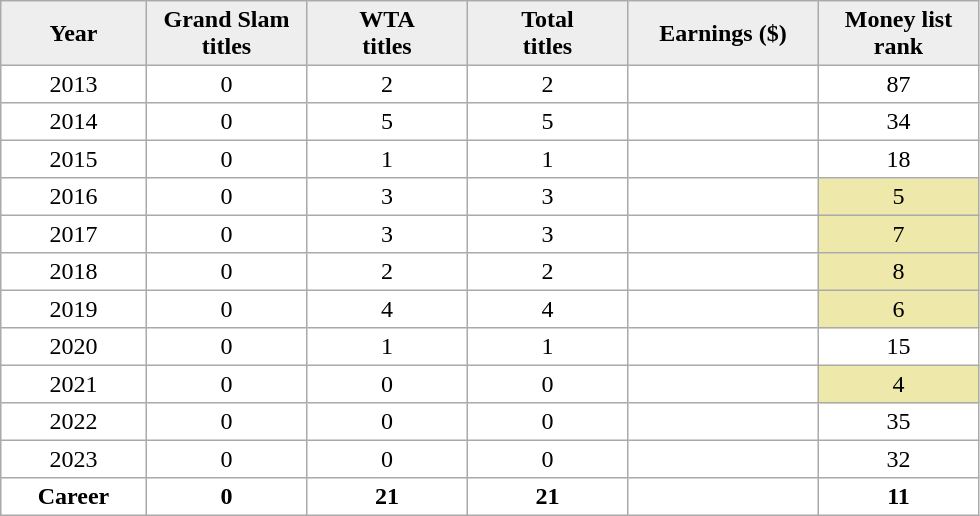<table cellpadding=3 cellspacing=0 border=1 style=border:#aaa;solid:1px;border-collapse:collapse;text-align:center;>
<tr style=background:#eee;font-weight:bold>
<td width="90">Year</td>
<td width="100">Grand Slam <br>titles</td>
<td width="100">WTA <br>titles</td>
<td width="100">Total <br>titles</td>
<td width="120">Earnings ($)</td>
<td width="100">Money list rank</td>
</tr>
<tr>
<td>2013</td>
<td>0</td>
<td>2</td>
<td>2</td>
<td align="right"></td>
<td>87</td>
</tr>
<tr>
<td>2014</td>
<td>0</td>
<td>5</td>
<td>5</td>
<td align="right"></td>
<td>34</td>
</tr>
<tr>
<td>2015</td>
<td>0</td>
<td>1</td>
<td>1</td>
<td align="right"></td>
<td>18</td>
</tr>
<tr>
<td>2016</td>
<td>0</td>
<td>3</td>
<td>3</td>
<td align="right"></td>
<td bgcolor="eee8aa">5</td>
</tr>
<tr>
<td>2017</td>
<td>0</td>
<td>3</td>
<td>3</td>
<td align="right"></td>
<td bgcolor="eee8aa">7</td>
</tr>
<tr>
<td>2018</td>
<td>0</td>
<td>2</td>
<td>2</td>
<td align="right"></td>
<td bgcolor="eee8aa">8</td>
</tr>
<tr>
<td>2019</td>
<td>0</td>
<td>4</td>
<td>4</td>
<td align="right"></td>
<td bgcolor="eee8aa">6</td>
</tr>
<tr>
<td>2020</td>
<td>0</td>
<td>1</td>
<td>1</td>
<td align="right"></td>
<td>15</td>
</tr>
<tr>
<td>2021</td>
<td>0</td>
<td>0</td>
<td>0</td>
<td align="right"></td>
<td bgcolor=eee8aa>4</td>
</tr>
<tr>
<td>2022</td>
<td>0</td>
<td>0</td>
<td>0</td>
<td align="right"></td>
<td>35</td>
</tr>
<tr>
<td>2023</td>
<td>0</td>
<td>0</td>
<td>0</td>
<td align="right"></td>
<td>32</td>
</tr>
<tr style="font-weight:bold;">
<td>Career</td>
<td>0</td>
<td>21</td>
<td>21</td>
<td align="right"></td>
<td>11</td>
</tr>
</table>
